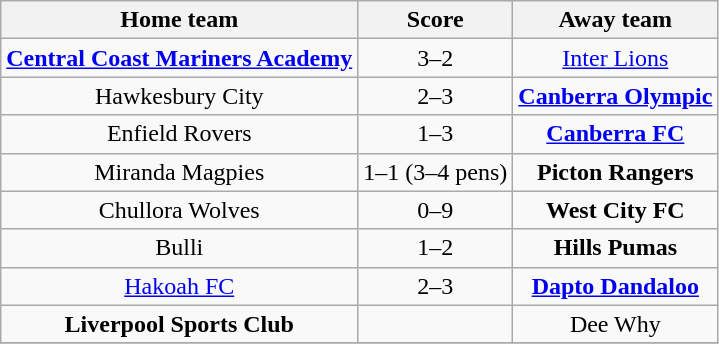<table class="wikitable" style="text-align: center">
<tr>
<th>Home team</th>
<th>Score</th>
<th>Away team</th>
</tr>
<tr>
<td><strong><a href='#'>Central Coast Mariners Academy</a></strong></td>
<td>3–2</td>
<td><a href='#'>Inter Lions</a></td>
</tr>
<tr>
<td>Hawkesbury City</td>
<td>2–3</td>
<td><strong><a href='#'>Canberra Olympic</a></strong></td>
</tr>
<tr>
<td>Enfield Rovers</td>
<td>1–3</td>
<td><strong><a href='#'>Canberra FC</a></strong></td>
</tr>
<tr>
<td>Miranda Magpies</td>
<td>1–1 (3–4 pens)</td>
<td><strong>Picton Rangers</strong></td>
</tr>
<tr>
<td>Chullora Wolves</td>
<td>0–9</td>
<td><strong>West City FC</strong></td>
</tr>
<tr>
<td>Bulli</td>
<td>1–2</td>
<td><strong>Hills Pumas</strong></td>
</tr>
<tr>
<td><a href='#'>Hakoah FC</a></td>
<td>2–3</td>
<td><strong><a href='#'>Dapto Dandaloo</a></strong></td>
</tr>
<tr>
<td><strong>Liverpool Sports Club</strong></td>
<td></td>
<td>Dee Why</td>
</tr>
<tr>
</tr>
</table>
